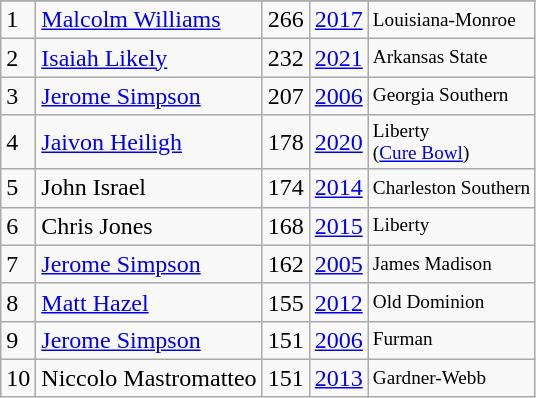<table class="wikitable">
<tr>
</tr>
<tr>
<td>1</td>
<td><a href='#'>Malcolm Williams</a></td>
<td>266</td>
<td><a href='#'>2017</a></td>
<td style="font-size:80%;">Louisiana-Monroe</td>
</tr>
<tr>
<td>2</td>
<td><a href='#'>Isaiah Likely</a></td>
<td>232</td>
<td><a href='#'>2021</a></td>
<td style="font-size:80%;">Arkansas State</td>
</tr>
<tr>
<td>3</td>
<td><a href='#'>Jerome Simpson</a></td>
<td>207</td>
<td><a href='#'>2006</a></td>
<td style="font-size:80%;">Georgia Southern</td>
</tr>
<tr>
<td>4</td>
<td><a href='#'>Jaivon Heiligh</a></td>
<td>178</td>
<td><a href='#'>2020</a></td>
<td style="font-size:80%;">Liberty<br>(<a href='#'>Cure Bowl</a>)</td>
</tr>
<tr>
<td>5</td>
<td>John Israel</td>
<td>174</td>
<td><a href='#'>2014</a></td>
<td style="font-size:80%;">Charleston Southern</td>
</tr>
<tr>
<td>6</td>
<td>Chris Jones</td>
<td>168</td>
<td><a href='#'>2015</a></td>
<td style="font-size:80%;">Liberty</td>
</tr>
<tr>
<td>7</td>
<td><a href='#'>Jerome Simpson</a></td>
<td>162</td>
<td><a href='#'>2005</a></td>
<td style="font-size:80%;">James Madison</td>
</tr>
<tr>
<td>8</td>
<td><a href='#'>Matt Hazel</a></td>
<td>155</td>
<td><a href='#'>2012</a></td>
<td style="font-size:80%;">Old Dominion</td>
</tr>
<tr>
<td>9</td>
<td><a href='#'>Jerome Simpson</a></td>
<td>151</td>
<td><a href='#'>2006</a></td>
<td style="font-size:80%;">Furman</td>
</tr>
<tr>
<td>10</td>
<td>Niccolo Mastromatteo</td>
<td>151</td>
<td><a href='#'>2013</a></td>
<td style="font-size:80%;">Gardner-Webb</td>
</tr>
</table>
